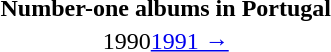<table class="toc" id="toc" summary="Contents">
<tr>
<th>Number-one albums in Portugal</th>
</tr>
<tr>
<td align="center">1990<a href='#'>1991 →</a></td>
</tr>
</table>
